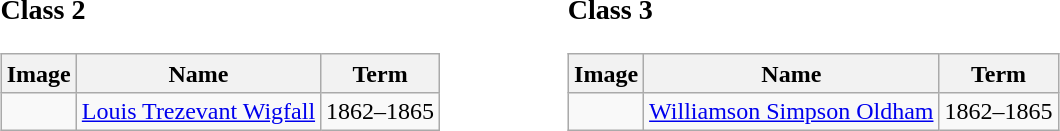<table width=60% |>
<tr>
<td width=30% valign=top><br><h3>Class 2</h3><table class="wikitable sortable">
<tr>
<th>Image</th>
<th>Name</th>
<th>Term</th>
</tr>
<tr>
<td></td>
<td><a href='#'>Louis Trezevant Wigfall</a></td>
<td>1862–1865</td>
</tr>
</table>
</td>
<td width=30% valign=top><br><h3>Class 3</h3><table class="wikitable sortable">
<tr>
<th>Image</th>
<th>Name</th>
<th>Term</th>
</tr>
<tr>
<td></td>
<td><a href='#'>Williamson Simpson Oldham</a></td>
<td>1862–1865</td>
</tr>
</table>
</td>
</tr>
</table>
